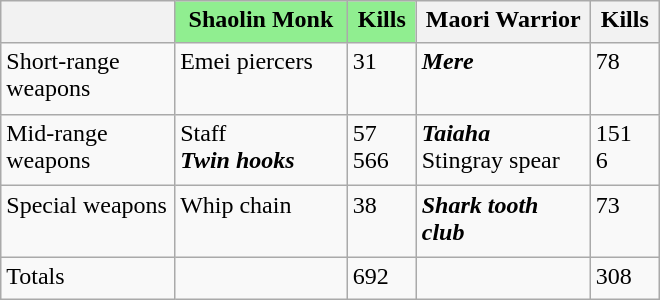<table class="wikitable" style="text-align:left; width:440px; height:200px">
<tr valign="top">
<th style="width:120px;"></th>
<th style="width:120px; background:lightgreen;">Shaolin Monk</th>
<th style="width:40px; background:lightgreen;">Kills</th>
<th style="width:120px;">Maori Warrior</th>
<th style="width:40px;">Kills</th>
</tr>
<tr valign="top">
<td>Short-range weapons</td>
<td>Emei piercers</td>
<td>31</td>
<td><strong><em>Mere</em></strong></td>
<td>78</td>
</tr>
<tr valign="top">
<td>Mid-range weapons</td>
<td>Staff<br><strong><em>Twin hooks</em></strong></td>
<td>57<br>566</td>
<td><strong><em>Taiaha</em></strong><br>Stingray spear</td>
<td>151<br>6</td>
</tr>
<tr valign="top">
<td>Special weapons</td>
<td>Whip chain</td>
<td>38</td>
<td><strong><em>Shark tooth club</em></strong></td>
<td>73</td>
</tr>
<tr valign="top">
<td>Totals</td>
<td></td>
<td>692</td>
<td></td>
<td>308</td>
</tr>
</table>
